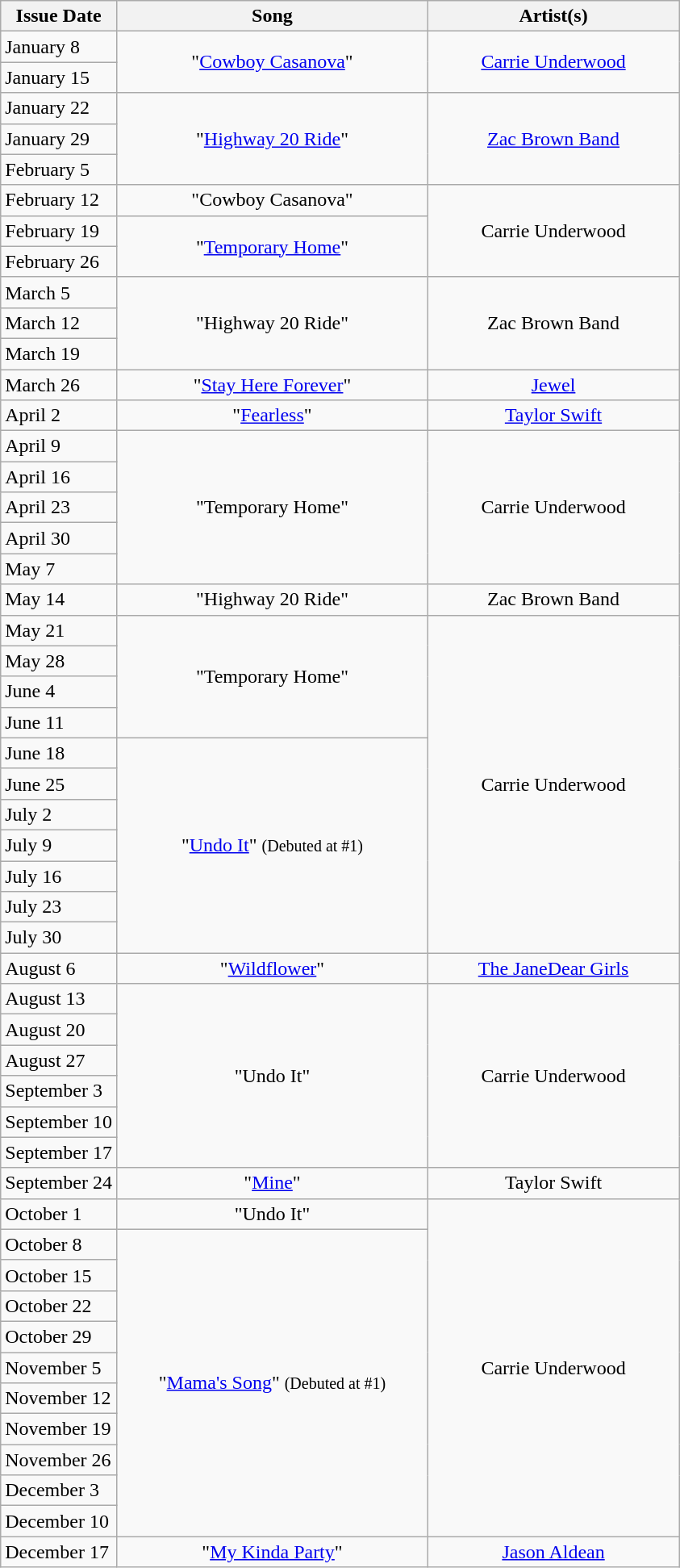<table class="wikitable">
<tr>
<th align="left">Issue Date</th>
<th align="center" width="250">Song</th>
<th align="center" width="200">Artist(s)</th>
</tr>
<tr>
<td align="left">January 8</td>
<td align="center" rowspan="2">"<a href='#'>Cowboy Casanova</a>"</td>
<td align="center" rowspan="2"><a href='#'>Carrie Underwood</a></td>
</tr>
<tr>
<td align="left">January 15</td>
</tr>
<tr>
<td align="left">January 22</td>
<td align="center" rowspan="3">"<a href='#'>Highway 20 Ride</a>"</td>
<td align="center" rowspan="3"><a href='#'>Zac Brown Band</a></td>
</tr>
<tr>
<td align="left">January 29</td>
</tr>
<tr>
<td align="left">February 5</td>
</tr>
<tr>
<td align="left">February 12</td>
<td align="center">"Cowboy Casanova"</td>
<td align="center" rowspan="3">Carrie Underwood</td>
</tr>
<tr>
<td align="left">February 19</td>
<td align="center" rowspan="2">"<a href='#'>Temporary Home</a>"</td>
</tr>
<tr>
<td align="left">February 26</td>
</tr>
<tr>
<td align="left">March 5</td>
<td align="center" rowspan="3">"Highway 20 Ride"</td>
<td align="center" rowspan="3">Zac Brown Band</td>
</tr>
<tr>
<td align="left">March 12</td>
</tr>
<tr>
<td align="left">March 19</td>
</tr>
<tr>
<td align="left">March 26</td>
<td align="center">"<a href='#'>Stay Here Forever</a>"</td>
<td align="center"><a href='#'>Jewel</a></td>
</tr>
<tr>
<td align="left">April 2</td>
<td align="center">"<a href='#'>Fearless</a>"</td>
<td align="center"><a href='#'>Taylor Swift</a></td>
</tr>
<tr>
<td align="left">April 9</td>
<td align="center" rowspan="5">"Temporary Home"</td>
<td align="center" rowspan="5">Carrie Underwood</td>
</tr>
<tr>
<td align="left">April 16</td>
</tr>
<tr>
<td align="left">April 23</td>
</tr>
<tr>
<td align="left">April 30</td>
</tr>
<tr>
<td align="left">May 7</td>
</tr>
<tr>
<td align="left">May 14</td>
<td align="center">"Highway 20 Ride"</td>
<td align="center">Zac Brown Band</td>
</tr>
<tr>
<td align="left">May 21</td>
<td align="center" rowspan="4">"Temporary Home"</td>
<td align="center" rowspan="11">Carrie Underwood</td>
</tr>
<tr>
<td align="left">May 28</td>
</tr>
<tr>
<td align="left">June 4</td>
</tr>
<tr>
<td align="left">June 11</td>
</tr>
<tr>
<td align="left">June 18</td>
<td align="center" rowspan="7">"<a href='#'>Undo It</a>" <small>(Debuted at #1)</small></td>
</tr>
<tr>
<td align="left">June 25</td>
</tr>
<tr>
<td align="left">July 2</td>
</tr>
<tr>
<td align="left">July 9</td>
</tr>
<tr>
<td align="left">July 16</td>
</tr>
<tr>
<td align="left">July 23</td>
</tr>
<tr>
<td align="left">July 30</td>
</tr>
<tr>
<td align="left">August 6</td>
<td align="center">"<a href='#'>Wildflower</a>"</td>
<td align="center"><a href='#'>The JaneDear Girls</a></td>
</tr>
<tr>
<td align="left">August 13</td>
<td align="center" rowspan="6">"Undo It"</td>
<td align="center" rowspan="6">Carrie Underwood</td>
</tr>
<tr>
<td align="left">August 20</td>
</tr>
<tr>
<td align="left">August 27</td>
</tr>
<tr>
<td align="left">September 3</td>
</tr>
<tr>
<td align="left">September 10</td>
</tr>
<tr>
<td align="left">September 17</td>
</tr>
<tr>
<td align="left">September 24</td>
<td align="center">"<a href='#'>Mine</a>"</td>
<td align="center">Taylor Swift</td>
</tr>
<tr>
<td align="left">October 1</td>
<td align="center">"Undo It"</td>
<td align="center" rowspan="11">Carrie Underwood</td>
</tr>
<tr>
<td align="left">October 8</td>
<td align="center" rowspan="10">"<a href='#'>Mama's Song</a>" <small>(Debuted at #1)</small></td>
</tr>
<tr>
<td align="left">October 15</td>
</tr>
<tr>
<td align="left">October 22</td>
</tr>
<tr>
<td align="left">October 29</td>
</tr>
<tr>
<td align="left">November 5</td>
</tr>
<tr>
<td align="left">November 12</td>
</tr>
<tr>
<td align="left">November 19</td>
</tr>
<tr>
<td align="left">November 26</td>
</tr>
<tr>
<td align="left">December 3</td>
</tr>
<tr>
<td align="left">December 10</td>
</tr>
<tr>
<td align="left">December 17</td>
<td align="center">"<a href='#'>My Kinda Party</a>"</td>
<td align="center"><a href='#'>Jason Aldean</a></td>
</tr>
</table>
